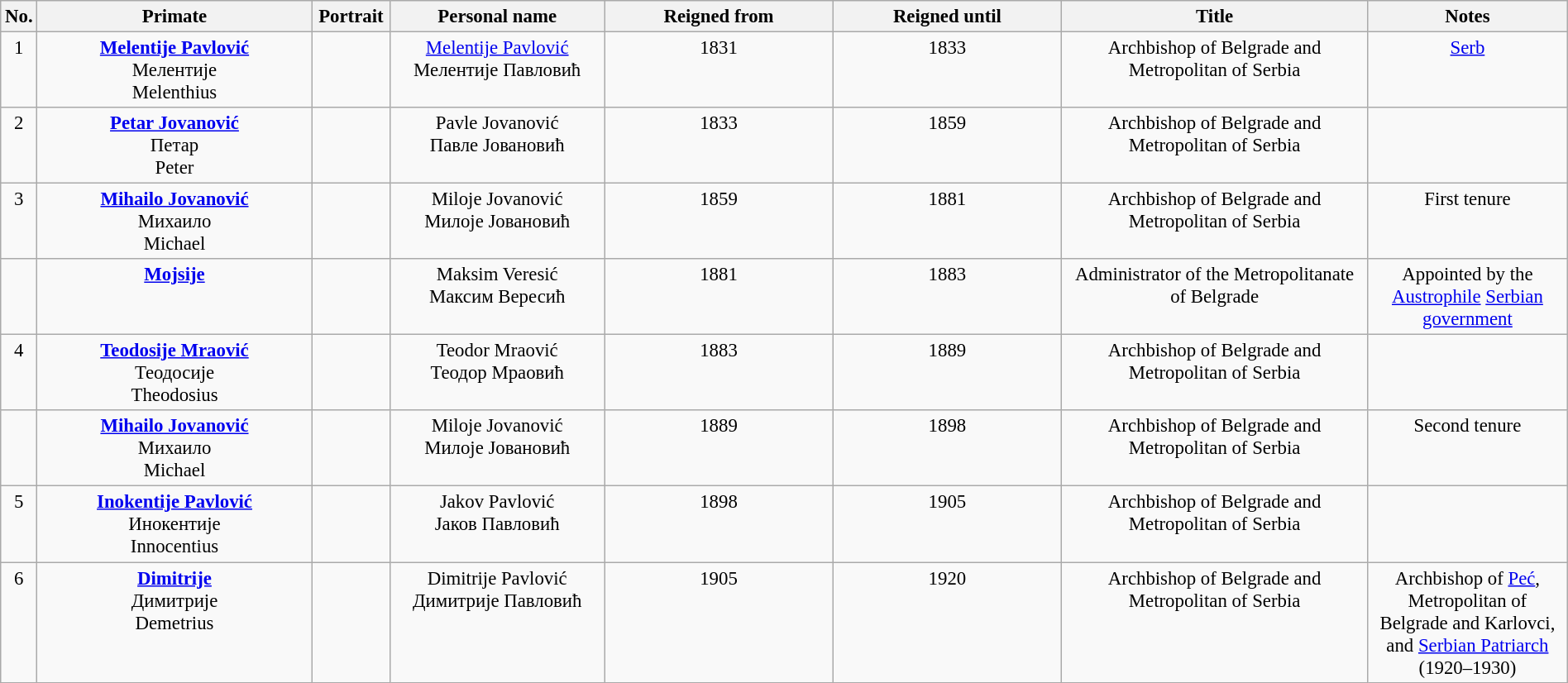<table class="wikitable" style="text-align:center; font-size:95%; width:100%">
<tr>
<th width="3">No.</th>
<th width="18%">Primate</th>
<th width="5%">Portrait</th>
<th width="14%">Personal name</th>
<th width="15%">Reigned from</th>
<th width="15%">Reigned until</th>
<th width="20%">Title</th>
<th width="23%">Notes</th>
</tr>
<tr valign="top">
<td>1</td>
<td><strong><a href='#'>Melentije Pavlović</a></strong><br>Мелентије<br>Melenthius</td>
<td></td>
<td><a href='#'>Melentije Pavlović</a><br>Мелентије Павловић</td>
<td>1831</td>
<td>1833</td>
<td>Archbishop of Belgrade and Metropolitan of Serbia</td>
<td><a href='#'>Serb</a></td>
</tr>
<tr valign="top">
<td>2</td>
<td><strong><a href='#'>Petar Jovanović</a></strong><br>Петар<br>Peter</td>
<td></td>
<td>Pavle Jovanović<br>Павле Јовановић</td>
<td>1833</td>
<td>1859</td>
<td>Archbishop of Belgrade and Metropolitan of Serbia</td>
<td></td>
</tr>
<tr valign="top">
<td>3</td>
<td><strong><a href='#'>Mihailo Jovanović</a></strong><br>Михаило<br>Michael</td>
<td></td>
<td>Miloje Jovanović<br>Милоје Јовановић</td>
<td>1859</td>
<td>1881</td>
<td>Archbishop of Belgrade and Metropolitan of Serbia</td>
<td>First tenure</td>
</tr>
<tr valign="top">
<td></td>
<td><strong><a href='#'>Mojsije</a></strong><br></td>
<td></td>
<td>Maksim Veresić<br>Максим Вересић</td>
<td>1881</td>
<td>1883</td>
<td>Administrator of the Metropolitanate of Belgrade</td>
<td>Appointed by the <a href='#'>Austrophile</a> <a href='#'>Serbian government</a></td>
</tr>
<tr valign="top">
<td>4</td>
<td><strong><a href='#'>Teodosije Mraović</a></strong><br>Теодосије<br>Theodosius</td>
<td></td>
<td>Teodor Mraović<br>Теодор Мраовић</td>
<td>1883</td>
<td>1889</td>
<td>Archbishop of Belgrade and Metropolitan of Serbia</td>
<td></td>
</tr>
<tr valign="top">
<td></td>
<td><strong><a href='#'>Mihailo Jovanović</a></strong><br>Михаило<br>Michael</td>
<td></td>
<td>Miloje Jovanović<br>Милоје Јовановић</td>
<td>1889</td>
<td>1898</td>
<td>Archbishop of Belgrade and Metropolitan of Serbia</td>
<td>Second tenure</td>
</tr>
<tr valign="top">
<td>5</td>
<td><strong><a href='#'>Inokentije Pavlović</a></strong><br>Инокентије<br>Innocentius</td>
<td></td>
<td>Jakov Pavlović<br>Јаков Павловић</td>
<td>1898</td>
<td>1905</td>
<td>Archbishop of Belgrade and Metropolitan of Serbia</td>
<td></td>
</tr>
<tr valign="top">
<td>6</td>
<td><strong><a href='#'>Dimitrije</a></strong><br>Димитрије<br>Demetrius</td>
<td></td>
<td>Dimitrije Pavlović<br>Димитрије Павловић</td>
<td>1905</td>
<td>1920</td>
<td>Archbishop of Belgrade and Metropolitan of Serbia</td>
<td>Archbishop of <a href='#'>Peć</a>, Metropolitan of Belgrade and Karlovci, and <a href='#'>Serbian Patriarch</a> (1920–1930)</td>
</tr>
</table>
